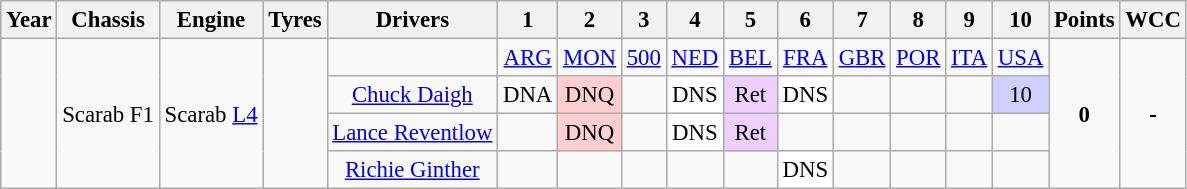<table class="wikitable" style="text-align:center; font-size:95%">
<tr>
<th>Year</th>
<th>Chassis</th>
<th>Engine</th>
<th>Tyres</th>
<th>Drivers</th>
<th>1</th>
<th>2</th>
<th>3</th>
<th>4</th>
<th>5</th>
<th>6</th>
<th>7</th>
<th>8</th>
<th>9</th>
<th>10</th>
<th>Points</th>
<th>WCC</th>
</tr>
<tr>
<td rowspan="4"></td>
<td rowspan="4">Scarab F1</td>
<td rowspan="4">Scarab <a href='#'>L4</a></td>
<td rowspan="4"></td>
<td></td>
<td><a href='#'>ARG</a></td>
<td><a href='#'>MON</a></td>
<td><a href='#'>500</a></td>
<td><a href='#'>NED</a></td>
<td><a href='#'>BEL</a></td>
<td><a href='#'>FRA</a></td>
<td><a href='#'>GBR</a></td>
<td><a href='#'>POR</a></td>
<td><a href='#'>ITA</a></td>
<td><a href='#'>USA</a></td>
<td rowspan="4"><strong>0</strong></td>
<td rowspan="4"><strong>-</strong></td>
</tr>
<tr>
<td><a href='#'>Chuck Daigh</a></td>
<td>DNA</td>
<td style="background:#FFCFCF;">DNQ</td>
<td></td>
<td style="background:#FFFFFF;">DNS</td>
<td style="background:#EFCFFF;">Ret</td>
<td style="background:#FFFFFF;">DNS</td>
<td></td>
<td></td>
<td></td>
<td style="background:#CFCFFF;">10</td>
</tr>
<tr>
<td><a href='#'>Lance Reventlow</a></td>
<td></td>
<td style="background:#FFCFCF;">DNQ</td>
<td></td>
<td style="background:#FFFFFF;">DNS</td>
<td style="background:#EFCFFF;">Ret</td>
<td></td>
<td></td>
<td></td>
<td></td>
<td></td>
</tr>
<tr>
<td><a href='#'>Richie Ginther</a></td>
<td></td>
<td></td>
<td></td>
<td></td>
<td></td>
<td style="background:#FFFFFF;">DNS</td>
<td></td>
<td></td>
<td></td>
<td></td>
</tr>
</table>
